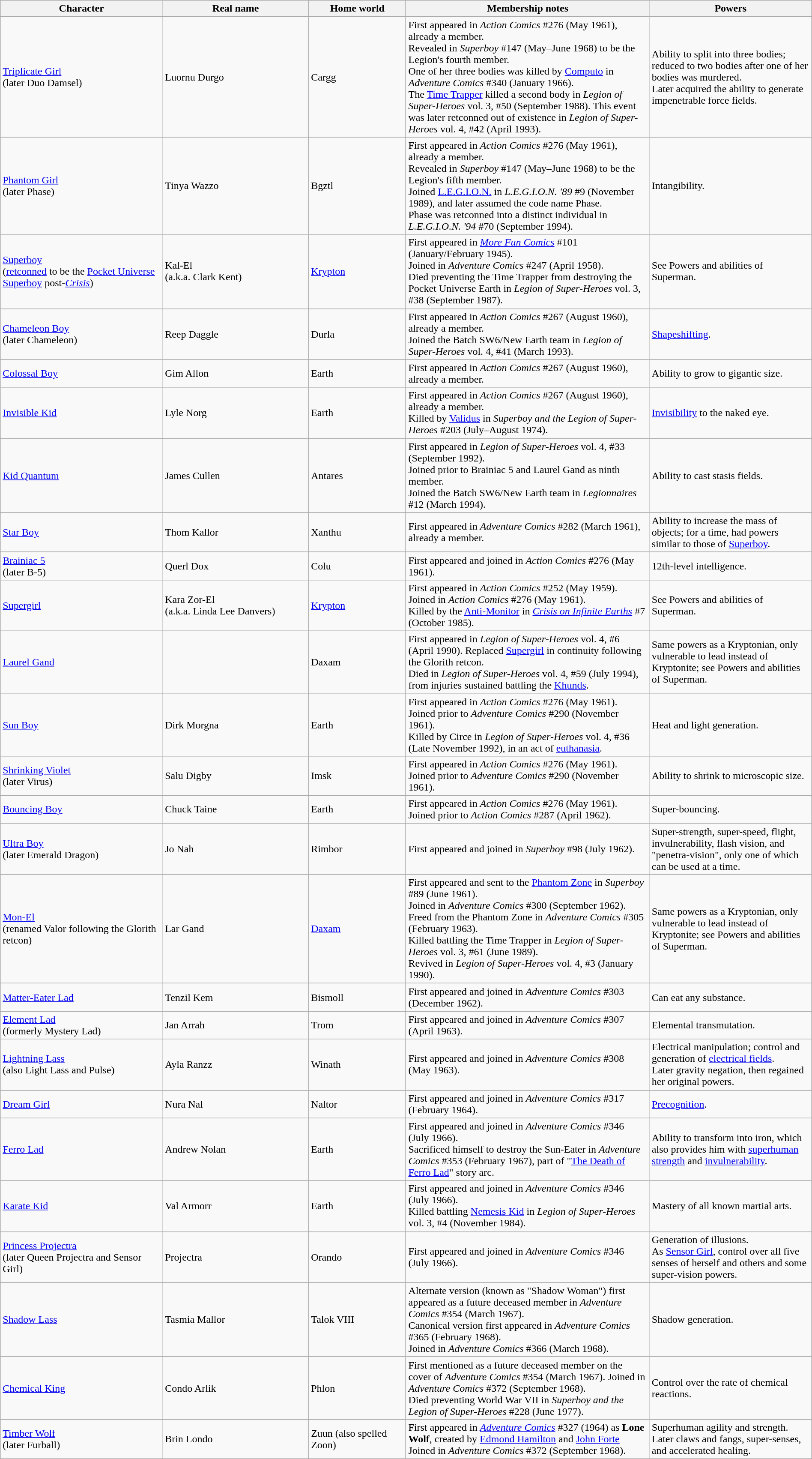<table class="wikitable" width=100%>
<tr>
<th width=20%>Character</th>
<th width=18%>Real name</th>
<th width=12%>Home world</th>
<th width=30%>Membership notes</th>
<th width=20%>Powers</th>
</tr>
<tr>
<td><a href='#'>Triplicate Girl</a><br>(later Duo Damsel)</td>
<td>Luornu Durgo</td>
<td>Cargg</td>
<td>First appeared in <em>Action Comics</em> #276 (May 1961), already a member.<br>Revealed in <em>Superboy</em> #147 (May–June 1968) to be the Legion's fourth member.<br>One of her three bodies was killed by <a href='#'>Computo</a> in <em>Adventure Comics</em> #340 (January 1966).<br>The <a href='#'>Time Trapper</a> killed a second body in <em>Legion of Super-Heroes</em> vol. 3, #50 (September 1988). This event was later retconned out of existence in <em>Legion of Super-Heroes</em> vol. 4, #42 (April 1993).</td>
<td>Ability to split into three bodies; reduced to two bodies after one of her bodies was murdered.<br>Later acquired the ability to generate impenetrable force fields.</td>
</tr>
<tr>
<td><a href='#'>Phantom Girl</a><br>(later Phase)</td>
<td>Tinya Wazzo</td>
<td>Bgztl</td>
<td>First appeared in <em>Action Comics</em> #276 (May 1961), already a member.<br>Revealed in <em>Superboy</em> #147 (May–June 1968) to be the Legion's fifth member.<br>Joined <a href='#'>L.E.G.I.O.N.</a> in <em>L.E.G.I.O.N. '89</em> #9 (November 1989), and later assumed the code name Phase.<br>Phase was retconned into a distinct individual in <em>L.E.G.I.O.N. '94</em> #70 (September 1994).</td>
<td>Intangibility.</td>
</tr>
<tr>
<td><a href='#'>Superboy</a><br>(<a href='#'>retconned</a> to be the <a href='#'>Pocket Universe Superboy</a> post-<em><a href='#'>Crisis</a></em>)</td>
<td>Kal-El<br>(a.k.a. Clark Kent)</td>
<td><a href='#'>Krypton</a></td>
<td>First appeared in <em><a href='#'>More Fun Comics</a></em> #101 (January/February 1945).<br>Joined in <em>Adventure Comics</em> #247 (April 1958).<br>Died preventing the Time Trapper from destroying the Pocket Universe Earth in <em>Legion of Super-Heroes</em> vol. 3, #38 (September 1987).</td>
<td>See Powers and abilities of Superman.</td>
</tr>
<tr>
<td><a href='#'>Chameleon Boy</a><br>(later Chameleon)</td>
<td>Reep Daggle</td>
<td>Durla</td>
<td>First appeared in <em>Action Comics</em> #267 (August 1960), already a member.<br>Joined the Batch SW6/New Earth team in <em>Legion of Super-Heroes</em> vol. 4, #41 (March 1993).</td>
<td><a href='#'>Shapeshifting</a>.</td>
</tr>
<tr>
<td><a href='#'>Colossal Boy</a></td>
<td>Gim Allon</td>
<td>Earth</td>
<td>First appeared in <em>Action Comics</em> #267 (August 1960), already a member.</td>
<td>Ability to grow to gigantic size.</td>
</tr>
<tr>
<td><a href='#'>Invisible Kid</a></td>
<td>Lyle Norg</td>
<td>Earth</td>
<td>First appeared in <em>Action Comics</em> #267 (August 1960), already a member.<br>Killed by <a href='#'>Validus</a> in <em>Superboy and the Legion of Super-Heroes</em> #203 (July–August 1974).</td>
<td><a href='#'>Invisibility</a> to the naked eye.</td>
</tr>
<tr>
<td><a href='#'>Kid Quantum</a></td>
<td>James Cullen</td>
<td>Antares</td>
<td>First appeared in <em>Legion of Super-Heroes</em> vol. 4, #33 (September 1992).<br>Joined prior to Brainiac 5 and Laurel Gand as ninth member.<br>Joined the Batch SW6/New Earth team in <em>Legionnaires</em> #12 (March 1994).</td>
<td>Ability to cast stasis fields.</td>
</tr>
<tr>
<td><a href='#'>Star Boy</a></td>
<td>Thom Kallor</td>
<td>Xanthu</td>
<td>First appeared in <em>Adventure Comics</em> #282 (March 1961), already a member.</td>
<td>Ability to increase the mass of objects; for a time, had powers similar to those of <a href='#'>Superboy</a>.</td>
</tr>
<tr>
<td><a href='#'>Brainiac 5</a><br>(later B-5)</td>
<td>Querl Dox</td>
<td>Colu</td>
<td>First appeared and joined in <em>Action Comics</em> #276 (May 1961).</td>
<td>12th-level intelligence.</td>
</tr>
<tr>
<td><a href='#'>Supergirl</a></td>
<td>Kara Zor-El<br>(a.k.a. Linda Lee Danvers)</td>
<td><a href='#'>Krypton</a></td>
<td>First appeared in <em>Action Comics</em> #252 (May 1959).<br>Joined in <em>Action Comics</em> #276 (May 1961).<br>Killed by the <a href='#'>Anti-Monitor</a> in <em><a href='#'>Crisis on Infinite Earths</a></em> #7 (October 1985).</td>
<td>See Powers and abilities of Superman.</td>
</tr>
<tr>
<td><a href='#'>Laurel Gand</a></td>
<td></td>
<td>Daxam</td>
<td>First appeared in <em>Legion of Super-Heroes</em> vol. 4, #6 (April 1990). Replaced <a href='#'>Supergirl</a> in continuity following the Glorith retcon.<br>Died in <em>Legion of Super-Heroes</em> vol. 4, #59 (July 1994), from injuries sustained battling the <a href='#'>Khunds</a>.</td>
<td>Same powers as a Kryptonian, only vulnerable to lead instead of Kryptonite; see Powers and abilities of Superman.</td>
</tr>
<tr>
<td><a href='#'>Sun Boy</a></td>
<td>Dirk Morgna</td>
<td>Earth</td>
<td>First appeared in <em>Action Comics</em> #276 (May 1961).<br>Joined prior to <em>Adventure Comics</em> #290 (November 1961).<br>Killed by Circe in <em>Legion of Super-Heroes</em> vol. 4, #36 (Late November 1992), in an act of <a href='#'>euthanasia</a>.</td>
<td>Heat and light generation.</td>
</tr>
<tr>
<td><a href='#'>Shrinking Violet</a><br>(later Virus)</td>
<td>Salu Digby</td>
<td>Imsk</td>
<td>First appeared in <em>Action Comics</em> #276 (May 1961).<br>Joined prior to <em>Adventure Comics</em> #290 (November 1961).</td>
<td>Ability to shrink to microscopic size.</td>
</tr>
<tr>
<td><a href='#'>Bouncing Boy</a></td>
<td>Chuck Taine</td>
<td>Earth</td>
<td>First appeared in <em>Action Comics</em> #276 (May 1961).<br>Joined prior to <em>Action Comics</em> #287 (April 1962).<br></td>
<td>Super-bouncing.</td>
</tr>
<tr>
<td><a href='#'>Ultra Boy</a><br>(later Emerald Dragon)</td>
<td>Jo Nah</td>
<td>Rimbor</td>
<td>First appeared and joined in <em>Superboy</em> #98 (July 1962).</td>
<td>Super-strength, super-speed, flight, invulnerability, flash vision, and "penetra-vision", only one of which can be used at a time.</td>
</tr>
<tr>
<td><a href='#'>Mon-El</a><br>(renamed Valor following the Glorith retcon)</td>
<td>Lar Gand</td>
<td><a href='#'>Daxam</a></td>
<td>First appeared and sent to the <a href='#'>Phantom Zone</a> in <em>Superboy</em> #89 (June 1961).<br>Joined in <em>Adventure Comics</em> #300 (September 1962). Freed from the Phantom Zone in <em>Adventure Comics</em> #305 (February 1963).<br>Killed battling the Time Trapper in <em>Legion of Super-Heroes</em> vol. 3, #61 (June 1989).<br>Revived in <em>Legion of Super-Heroes</em> vol. 4, #3 (January 1990).</td>
<td>Same powers as a Kryptonian, only vulnerable to lead instead of Kryptonite; see Powers and abilities of Superman.</td>
</tr>
<tr>
<td><a href='#'>Matter-Eater Lad</a></td>
<td>Tenzil Kem</td>
<td>Bismoll</td>
<td>First appeared and joined in <em>Adventure Comics</em> #303 (December 1962).</td>
<td>Can eat any substance.</td>
</tr>
<tr>
<td><a href='#'>Element Lad</a><br>(formerly Mystery Lad)</td>
<td>Jan Arrah</td>
<td>Trom</td>
<td>First appeared and joined in <em>Adventure Comics</em> #307 (April 1963).</td>
<td>Elemental transmutation.</td>
</tr>
<tr>
<td><a href='#'>Lightning Lass</a><br>(also Light Lass and Pulse)</td>
<td>Ayla Ranzz</td>
<td>Winath</td>
<td>First appeared and joined in <em>Adventure Comics</em> #308 (May 1963).</td>
<td>Electrical manipulation; control and generation of <a href='#'>electrical fields</a>.<br>Later gravity negation, then regained her original powers.</td>
</tr>
<tr>
<td><a href='#'>Dream Girl</a></td>
<td>Nura Nal</td>
<td>Naltor</td>
<td>First appeared and joined in <em>Adventure Comics</em> #317 (February 1964).</td>
<td><a href='#'>Precognition</a>.</td>
</tr>
<tr>
<td><a href='#'>Ferro Lad</a></td>
<td>Andrew Nolan</td>
<td>Earth</td>
<td>First appeared and joined in <em>Adventure Comics</em> #346 (July 1966).<br>Sacrificed himself to destroy the Sun-Eater in <em>Adventure Comics</em> #353 (February 1967), part of "<a href='#'>The Death of Ferro Lad</a>" story arc.</td>
<td>Ability to transform into iron, which also provides him with <a href='#'>superhuman strength</a> and <a href='#'>invulnerability</a>.</td>
</tr>
<tr>
<td><a href='#'>Karate Kid</a></td>
<td>Val Armorr</td>
<td>Earth</td>
<td>First appeared and joined in <em>Adventure Comics</em> #346 (July 1966).<br>Killed battling <a href='#'>Nemesis Kid</a> in <em>Legion of Super-Heroes</em> vol. 3, #4 (November 1984).</td>
<td>Mastery of all known martial arts.</td>
</tr>
<tr>
<td><a href='#'>Princess Projectra</a><br>(later Queen Projectra and Sensor Girl)</td>
<td>Projectra</td>
<td>Orando</td>
<td>First appeared and joined in <em>Adventure Comics</em> #346 (July 1966).</td>
<td>Generation of illusions.<br>As <a href='#'>Sensor Girl</a>, control over all five senses of herself and others and some super-vision powers.</td>
</tr>
<tr>
<td><a href='#'>Shadow Lass</a></td>
<td>Tasmia Mallor</td>
<td>Talok VIII</td>
<td>Alternate version (known as "Shadow Woman") first appeared as a future deceased member in <em>Adventure Comics</em> #354 (March 1967).<br>Canonical version first appeared in <em>Adventure Comics</em> #365 (February 1968).<br>Joined in <em>Adventure Comics</em> #366 (March 1968).</td>
<td>Shadow generation.</td>
</tr>
<tr>
<td><a href='#'>Chemical King</a></td>
<td>Condo Arlik</td>
<td>Phlon</td>
<td>First mentioned as a future deceased member on the cover of <em>Adventure Comics</em> #354 (March 1967). Joined in <em>Adventure Comics</em> #372 (September 1968).<br>Died preventing World War VII in <em>Superboy and the Legion of Super-Heroes</em> #228 (June 1977).</td>
<td>Control over the rate of chemical reactions.</td>
</tr>
<tr>
<td><a href='#'>Timber Wolf</a><br>(later Furball)</td>
<td>Brin Londo</td>
<td>Zuun (also spelled Zoon)</td>
<td>First appeared in <em><a href='#'>Adventure Comics</a></em> #327 (1964) as <strong>Lone Wolf</strong>, created by <a href='#'>Edmond Hamilton</a> and <a href='#'>John Forte</a><br>Joined in <em>Adventure Comics</em> #372 (September 1968).</td>
<td>Superhuman agility and strength.<br>Later claws and fangs, super-senses, and accelerated healing.</td>
</tr>
</table>
